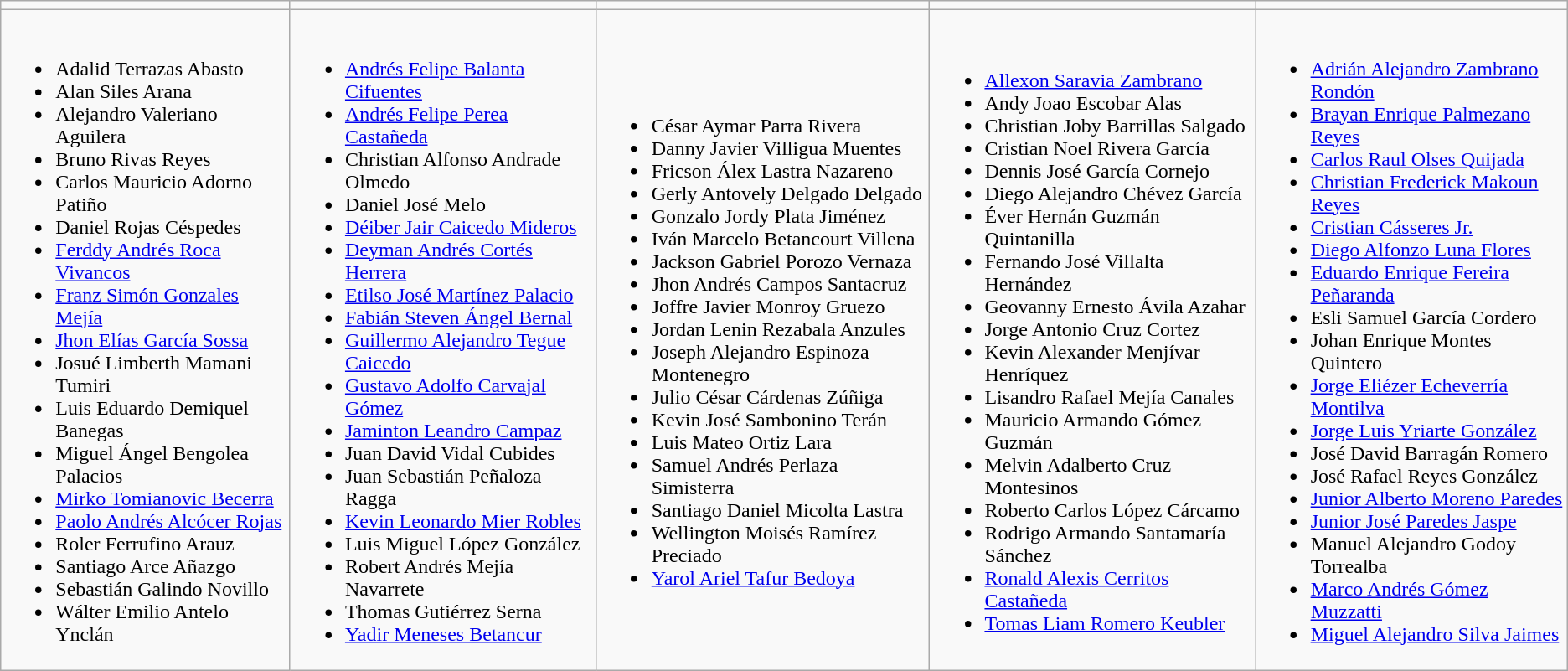<table class="wikitable">
<tr>
<td></td>
<td></td>
<td></td>
<td></td>
<td></td>
</tr>
<tr>
<td><br><ul><li>Adalid Terrazas Abasto</li><li>Alan Siles Arana</li><li>Alejandro Valeriano Aguilera</li><li>Bruno Rivas Reyes</li><li>Carlos Mauricio Adorno Patiño</li><li>Daniel Rojas Céspedes</li><li><a href='#'>Ferddy Andrés Roca Vivancos</a></li><li><a href='#'>Franz Simón Gonzales Mejía</a></li><li><a href='#'>Jhon Elías García Sossa</a></li><li>Josué Limberth Mamani Tumiri</li><li>Luis Eduardo Demiquel Banegas</li><li>Miguel Ángel Bengolea Palacios</li><li><a href='#'>Mirko Tomianovic Becerra</a></li><li><a href='#'>Paolo Andrés Alcócer Rojas</a></li><li>Roler Ferrufino Arauz</li><li>Santiago Arce Añazgo</li><li>Sebastián Galindo Novillo</li><li>Wálter Emilio Antelo Ynclán</li></ul></td>
<td><br><ul><li><a href='#'>Andrés Felipe Balanta Cifuentes</a></li><li><a href='#'>Andrés Felipe Perea Castañeda</a></li><li>Christian Alfonso Andrade Olmedo</li><li>Daniel José Melo</li><li><a href='#'>Déiber Jair Caicedo Mideros</a></li><li><a href='#'>Deyman Andrés Cortés Herrera</a></li><li><a href='#'>Etilso José Martínez Palacio</a></li><li><a href='#'>Fabián Steven Ángel Bernal</a></li><li><a href='#'>Guillermo Alejandro Tegue Caicedo</a></li><li><a href='#'>Gustavo Adolfo Carvajal Gómez</a></li><li><a href='#'>Jaminton Leandro Campaz</a></li><li>Juan David Vidal Cubides</li><li>Juan Sebastián Peñaloza Ragga</li><li><a href='#'>Kevin Leonardo Mier Robles</a></li><li>Luis Miguel López González</li><li>Robert Andrés Mejía Navarrete</li><li>Thomas Gutiérrez Serna</li><li><a href='#'>Yadir Meneses Betancur</a></li></ul></td>
<td><br><ul><li>César Aymar Parra Rivera</li><li>Danny Javier Villigua Muentes</li><li>Fricson Álex Lastra Nazareno</li><li>Gerly Antovely Delgado Delgado</li><li>Gonzalo Jordy Plata Jiménez</li><li>Iván Marcelo Betancourt Villena</li><li>Jackson Gabriel Porozo Vernaza</li><li>Jhon Andrés Campos Santacruz</li><li>Joffre Javier Monroy Gruezo</li><li>Jordan Lenin Rezabala Anzules</li><li>Joseph Alejandro Espinoza Montenegro</li><li>Julio César Cárdenas Zúñiga</li><li>Kevin José Sambonino Terán</li><li>Luis Mateo Ortiz Lara</li><li>Samuel Andrés Perlaza Simisterra</li><li>Santiago Daniel Micolta Lastra</li><li>Wellington Moisés Ramírez Preciado</li><li><a href='#'>Yarol Ariel Tafur Bedoya</a></li></ul></td>
<td><br><ul><li><a href='#'>Allexon Saravia Zambrano</a></li><li>Andy Joao Escobar Alas</li><li>Christian Joby Barrillas Salgado</li><li>Cristian Noel Rivera García</li><li>Dennis José García Cornejo</li><li>Diego Alejandro Chévez García</li><li>Éver Hernán Guzmán Quintanilla</li><li>Fernando José Villalta Hernández</li><li>Geovanny Ernesto Ávila Azahar</li><li>Jorge Antonio Cruz Cortez</li><li>Kevin Alexander Menjívar Henríquez</li><li>Lisandro Rafael Mejía Canales</li><li>Mauricio Armando Gómez Guzmán</li><li>Melvin Adalberto Cruz Montesinos</li><li>Roberto Carlos López Cárcamo</li><li>Rodrigo Armando Santamaría Sánchez</li><li><a href='#'>Ronald Alexis Cerritos Castañeda</a></li><li><a href='#'>Tomas Liam Romero Keubler</a></li></ul></td>
<td><br><ul><li><a href='#'>Adrián Alejandro Zambrano Rondón</a></li><li><a href='#'>Brayan Enrique Palmezano Reyes</a></li><li><a href='#'>Carlos Raul Olses Quijada</a></li><li><a href='#'>Christian Frederick Makoun Reyes</a></li><li><a href='#'>Cristian Cásseres Jr.</a></li><li><a href='#'>Diego Alfonzo Luna Flores</a></li><li><a href='#'>Eduardo Enrique Fereira Peñaranda</a></li><li>Esli Samuel García Cordero</li><li>Johan Enrique Montes Quintero</li><li><a href='#'>Jorge Eliézer Echeverría Montilva</a></li><li><a href='#'>Jorge Luis Yriarte González</a></li><li>José David Barragán Romero</li><li>José Rafael Reyes González</li><li><a href='#'>Junior Alberto Moreno Paredes</a></li><li><a href='#'>Junior José Paredes Jaspe</a></li><li>Manuel Alejandro Godoy Torrealba</li><li><a href='#'>Marco Andrés Gómez Muzzatti</a></li><li><a href='#'>Miguel Alejandro Silva Jaimes</a></li></ul></td>
</tr>
</table>
